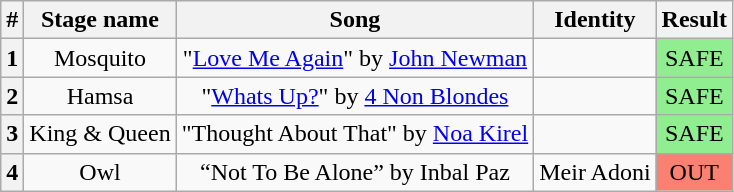<table class="wikitable plainrowheaders" style="text-align: center;">
<tr>
<th>#</th>
<th>Stage name</th>
<th>Song</th>
<th>Identity</th>
<th>Result</th>
</tr>
<tr>
<th>1</th>
<td>Mosquito</td>
<td>"<a href='#'>Love Me Again</a>" by <a href='#'>John Newman</a></td>
<td></td>
<td bgcolor="lightgreen">SAFE</td>
</tr>
<tr>
<th>2</th>
<td>Hamsa</td>
<td>"<a href='#'>Whats Up?</a>" by <a href='#'>4 Non Blondes</a></td>
<td></td>
<td bgcolor="lightgreen">SAFE</td>
</tr>
<tr>
<th>3</th>
<td>King & Queen</td>
<td>"Thought About That" by <a href='#'>Noa Kirel</a></td>
<td></td>
<td bgcolor="lightgreen">SAFE</td>
</tr>
<tr>
<th>4</th>
<td>Owl</td>
<td>“Not To Be Alone” by Inbal Paz</td>
<td>Meir Adoni</td>
<td bgcolor="salmon">OUT</td>
</tr>
</table>
